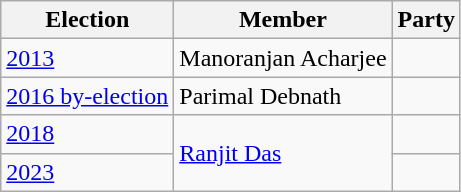<table class="wikitable sortable">
<tr>
<th>Election</th>
<th>Member</th>
<th colspan=2>Party</th>
</tr>
<tr>
<td><a href='#'>2013</a></td>
<td>Manoranjan Acharjee</td>
<td></td>
</tr>
<tr>
<td><a href='#'>2016 by-election</a></td>
<td>Parimal Debnath</td>
</tr>
<tr>
<td><a href='#'>2018</a></td>
<td rowspan=2><a href='#'>Ranjit Das</a></td>
<td></td>
</tr>
<tr>
<td><a href='#'>2023</a></td>
</tr>
</table>
